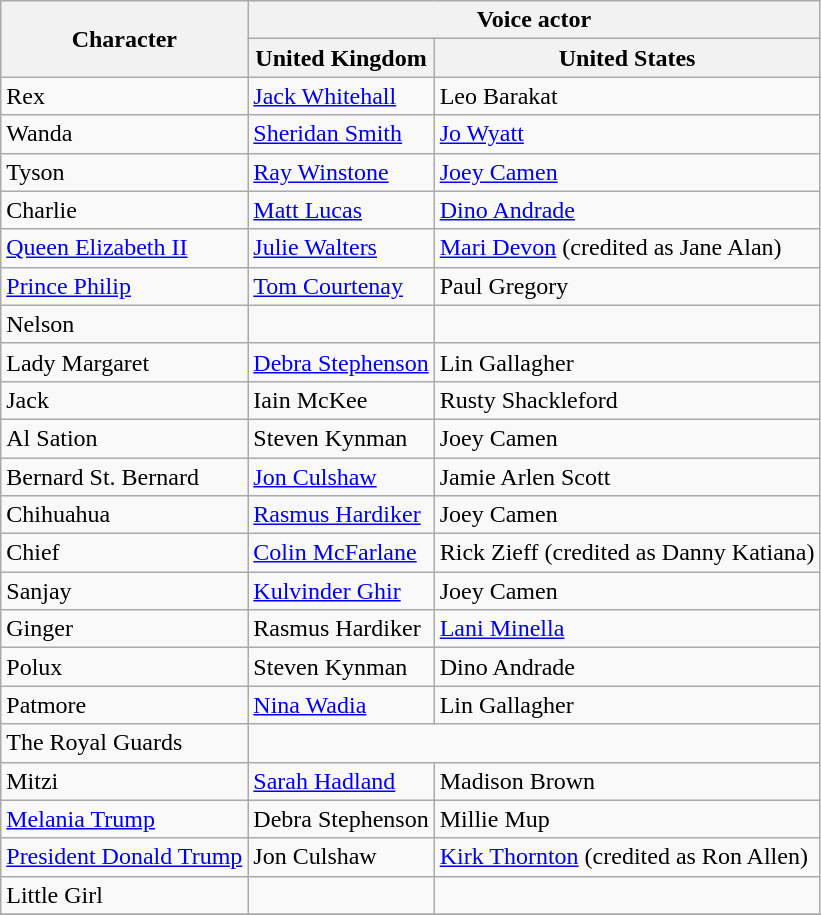<table class="wikitable">
<tr>
<th rowspan="2">Character</th>
<th colspan="2">Voice actor</th>
</tr>
<tr>
<th>United Kingdom</th>
<th>United States</th>
</tr>
<tr>
<td>Rex</td>
<td><a href='#'>Jack Whitehall</a></td>
<td>Leo Barakat</td>
</tr>
<tr>
<td>Wanda</td>
<td><a href='#'>Sheridan Smith</a></td>
<td><a href='#'>Jo Wyatt</a></td>
</tr>
<tr>
<td>Tyson</td>
<td><a href='#'>Ray Winstone</a></td>
<td><a href='#'>Joey Camen</a></td>
</tr>
<tr>
<td>Charlie</td>
<td><a href='#'>Matt Lucas</a></td>
<td><a href='#'>Dino Andrade</a></td>
</tr>
<tr>
<td><a href='#'>Queen Elizabeth II</a></td>
<td><a href='#'>Julie Walters</a></td>
<td><a href='#'>Mari Devon</a> (credited as Jane Alan)</td>
</tr>
<tr>
<td><a href='#'>Prince Philip</a></td>
<td><a href='#'>Tom Courtenay</a></td>
<td>Paul Gregory</td>
</tr>
<tr>
<td>Nelson</td>
<td></td>
<td></td>
</tr>
<tr>
<td>Lady Margaret</td>
<td><a href='#'>Debra Stephenson</a></td>
<td>Lin Gallagher</td>
</tr>
<tr>
<td>Jack</td>
<td>Iain McKee</td>
<td>Rusty Shackleford</td>
</tr>
<tr>
<td>Al Sation</td>
<td>Steven Kynman</td>
<td>Joey Camen</td>
</tr>
<tr>
<td>Bernard St. Bernard</td>
<td><a href='#'>Jon Culshaw</a></td>
<td>Jamie Arlen Scott</td>
</tr>
<tr>
<td>Chihuahua</td>
<td><a href='#'>Rasmus Hardiker</a></td>
<td>Joey Camen</td>
</tr>
<tr>
<td>Chief</td>
<td><a href='#'>Colin McFarlane</a></td>
<td>Rick Zieff (credited as Danny Katiana)</td>
</tr>
<tr>
<td>Sanjay</td>
<td><a href='#'>Kulvinder Ghir</a></td>
<td>Joey Camen</td>
</tr>
<tr>
<td>Ginger</td>
<td>Rasmus Hardiker</td>
<td><a href='#'>Lani Minella</a></td>
</tr>
<tr>
<td>Polux</td>
<td>Steven Kynman</td>
<td>Dino Andrade</td>
</tr>
<tr>
<td>Patmore</td>
<td><a href='#'>Nina Wadia</a></td>
<td>Lin Gallagher</td>
</tr>
<tr>
<td>The Royal Guards</td>
<td colspan="2"></td>
</tr>
<tr>
<td>Mitzi</td>
<td><a href='#'>Sarah Hadland</a></td>
<td>Madison Brown</td>
</tr>
<tr>
<td><a href='#'>Melania Trump</a></td>
<td>Debra Stephenson</td>
<td>Millie Mup</td>
</tr>
<tr>
<td><a href='#'>President Donald Trump</a></td>
<td>Jon Culshaw</td>
<td><a href='#'>Kirk Thornton</a> (credited as Ron Allen)</td>
</tr>
<tr>
<td>Little Girl</td>
<td></td>
<td></td>
</tr>
<tr>
</tr>
</table>
